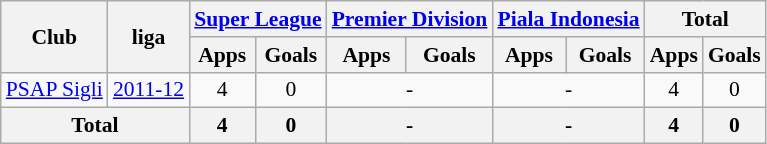<table class="wikitable" style="font-size:90%; text-align:center;">
<tr>
<th rowspan="2">Club</th>
<th rowspan="2">liga</th>
<th colspan="2"><a href='#'>Super League</a></th>
<th colspan="2"><a href='#'>Premier Division</a></th>
<th colspan="2"><a href='#'>Piala Indonesia</a></th>
<th colspan="2">Total</th>
</tr>
<tr>
<th>Apps</th>
<th>Goals</th>
<th>Apps</th>
<th>Goals</th>
<th>Apps</th>
<th>Goals</th>
<th>Apps</th>
<th>Goals</th>
</tr>
<tr>
<td rowspan="1"><a href='#'>PSAP Sigli</a></td>
<td><a href='#'>2011-12</a></td>
<td>4</td>
<td>0</td>
<td colspan="2">-</td>
<td colspan="2">-</td>
<td>4</td>
<td>0</td>
</tr>
<tr>
<th colspan="2">Total</th>
<th>4</th>
<th>0</th>
<th colspan="2">-</th>
<th colspan="2">-</th>
<th>4</th>
<th>0</th>
</tr>
</table>
